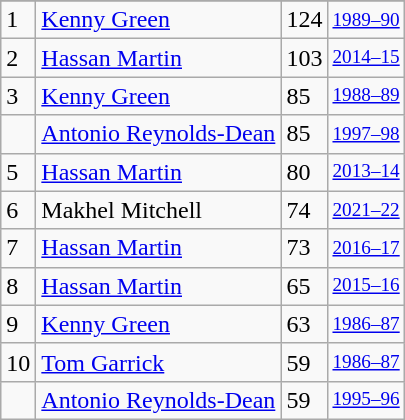<table class="wikitable">
<tr>
</tr>
<tr>
<td>1</td>
<td><a href='#'>Kenny Green</a></td>
<td>124</td>
<td style="font-size:80%;"><a href='#'>1989–90</a></td>
</tr>
<tr>
<td>2</td>
<td><a href='#'>Hassan Martin</a></td>
<td>103</td>
<td style="font-size:80%;"><a href='#'>2014–15</a></td>
</tr>
<tr>
<td>3</td>
<td><a href='#'>Kenny Green</a></td>
<td>85</td>
<td style="font-size:80%;"><a href='#'>1988–89</a></td>
</tr>
<tr>
<td></td>
<td><a href='#'>Antonio Reynolds-Dean</a></td>
<td>85</td>
<td style="font-size:80%;"><a href='#'>1997–98</a></td>
</tr>
<tr>
<td>5</td>
<td><a href='#'>Hassan Martin</a></td>
<td>80</td>
<td style="font-size:80%;"><a href='#'>2013–14</a></td>
</tr>
<tr>
<td>6</td>
<td>Makhel Mitchell</td>
<td>74</td>
<td style="font-size:80%;"><a href='#'>2021–22</a></td>
</tr>
<tr>
<td>7</td>
<td><a href='#'>Hassan Martin</a></td>
<td>73</td>
<td style="font-size:80%;"><a href='#'>2016–17</a></td>
</tr>
<tr>
<td>8</td>
<td><a href='#'>Hassan Martin</a></td>
<td>65</td>
<td style="font-size:80%;"><a href='#'>2015–16</a></td>
</tr>
<tr>
<td>9</td>
<td><a href='#'>Kenny Green</a></td>
<td>63</td>
<td style="font-size:80%;"><a href='#'>1986–87</a></td>
</tr>
<tr>
<td>10</td>
<td><a href='#'>Tom Garrick</a></td>
<td>59</td>
<td style="font-size:80%;"><a href='#'>1986–87</a></td>
</tr>
<tr>
<td></td>
<td><a href='#'>Antonio Reynolds-Dean</a></td>
<td>59</td>
<td style="font-size:80%;"><a href='#'>1995–96</a></td>
</tr>
</table>
